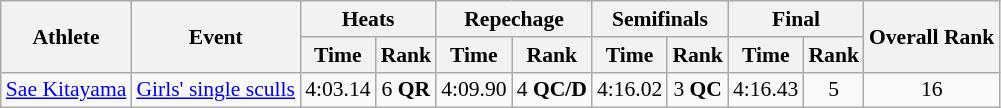<table class="wikitable" style="font-size:90%">
<tr>
<th rowspan="2">Athlete</th>
<th rowspan="2">Event</th>
<th colspan="2">Heats</th>
<th colspan="2">Repechage</th>
<th colspan="2">Semifinals</th>
<th colspan="2">Final</th>
<th rowspan="2">Overall Rank</th>
</tr>
<tr>
<th>Time</th>
<th>Rank</th>
<th>Time</th>
<th>Rank</th>
<th>Time</th>
<th>Rank</th>
<th>Time</th>
<th>Rank</th>
</tr>
<tr>
<td><a href='#'>Sae Kitayama</a></td>
<td><a href='#'>Girls' single sculls</a></td>
<td align=center>4:03.14</td>
<td align=center>6 <strong>QR</strong></td>
<td align=center>4:09.90</td>
<td align=center>4 <strong>QC/D</strong></td>
<td align=center>4:16.02</td>
<td align=center>3 <strong>QC</strong></td>
<td align=center>4:16.43</td>
<td align=center>5</td>
<td align=center>16</td>
</tr>
</table>
